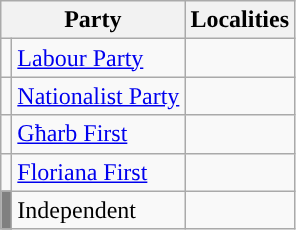<table class="wikitable">
<tr>
<th colspan="2">Party</th>
<th>Localities</th>
</tr>
<tr>
<td style="background-color:"></td>
<td><a href='#'>Labour Party</a></td>
<td></td>
</tr>
<tr>
<td style="background-color:"></td>
<td><a href='#'>Nationalist Party</a></td>
<td></td>
</tr>
<tr>
<td style="background-color:"></td>
<td><a href='#'>Għarb First</a></td>
<td></td>
</tr>
<tr>
<td style="background-color:"></td>
<td><a href='#'>Floriana First</a></td>
<td></td>
</tr>
<tr>
<td style="background-color:gray"></td>
<td>Independent</td>
<td></td>
</tr>
</table>
